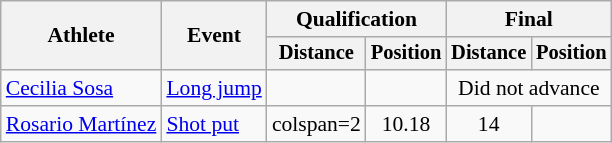<table class=wikitable style="font-size:90%">
<tr>
<th rowspan=2>Athlete</th>
<th rowspan=2>Event</th>
<th colspan=2>Qualification</th>
<th colspan=2>Final</th>
</tr>
<tr style="font-size:95%">
<th>Distance</th>
<th>Position</th>
<th>Distance</th>
<th>Position</th>
</tr>
<tr align=center>
<td align=left><a href='#'>Cecilia Sosa</a></td>
<td align=left><a href='#'>Long jump</a></td>
<td></td>
<td></td>
<td colspan=2>Did not advance</td>
</tr>
<tr align=center>
<td align=left><a href='#'>Rosario Martínez</a></td>
<td align=left><a href='#'>Shot put</a></td>
<td>colspan=2 </td>
<td>10.18</td>
<td>14</td>
</tr>
</table>
